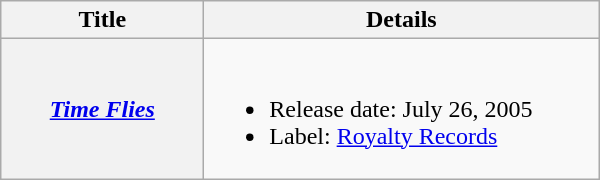<table class="wikitable plainrowheaders">
<tr>
<th style="width:8em;">Title</th>
<th style="width:16em;">Details</th>
</tr>
<tr>
<th scope="row"><em><a href='#'>Time Flies</a></em></th>
<td><br><ul><li>Release date: July 26, 2005</li><li>Label: <a href='#'>Royalty Records</a></li></ul></td>
</tr>
</table>
